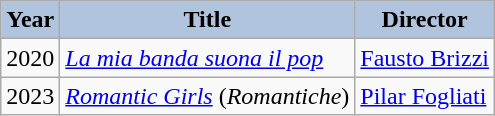<table class="wikitable">
<tr>
<th style="background:#B0C4DE;">Year</th>
<th style="background:#B0C4DE;">Title</th>
<th style="background:#B0C4DE;">Director</th>
</tr>
<tr>
<td>2020</td>
<td><em><a href='#'>La mia banda suona il pop</a></em></td>
<td><a href='#'>Fausto Brizzi</a></td>
</tr>
<tr>
<td>2023</td>
<td><em><a href='#'>Romantic Girls</a></em> (<em>Romantiche</em>)</td>
<td><a href='#'>Pilar Fogliati</a></td>
</tr>
</table>
